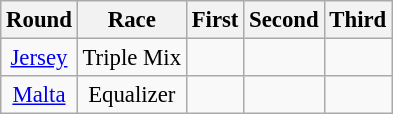<table class="wikitable" style="text-align:center; font-size:95%">
<tr>
<th>Round</th>
<th>Race</th>
<th>First</th>
<th>Second</th>
<th>Third</th>
</tr>
<tr>
<td align="centre"><a href='#'>Jersey</a></td>
<td align="centre">Triple Mix</td>
<td></td>
<td></td>
<td></td>
</tr>
<tr>
<td><a href='#'>Malta</a></td>
<td>Equalizer</td>
<td></td>
<td></td>
<td></td>
</tr>
</table>
